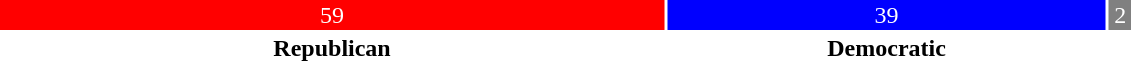<table style="width:60%; text-align:center;">
<tr style="color:white;">
<td style="background:red; width:59.0%;">59</td>
<td style="background:blue; width:39.0%;">39</td>
<td style="background:grey; width:2.0%;">2</td>
</tr>
<tr>
<td><span><strong>Republican</strong></span></td>
<td><span><strong>Democratic</strong></span></td>
</tr>
</table>
